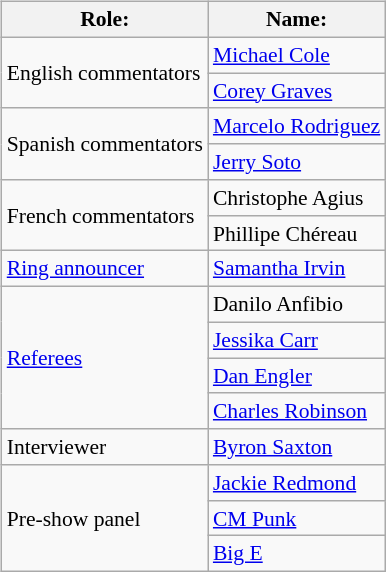<table class=wikitable style="font-size:90%; margin: 0.5em 0 0.5em 1em; float: right; clear: right;">
<tr>
<th>Role:</th>
<th>Name:</th>
</tr>
<tr>
<td rowspan=2>English commentators</td>
<td><a href='#'>Michael Cole</a></td>
</tr>
<tr>
<td><a href='#'>Corey Graves</a></td>
</tr>
<tr>
<td rowspan=2>Spanish commentators</td>
<td><a href='#'>Marcelo Rodriguez</a></td>
</tr>
<tr>
<td><a href='#'>Jerry Soto</a></td>
</tr>
<tr>
<td rowspan=2>French commentators</td>
<td>Christophe Agius</td>
</tr>
<tr>
<td>Phillipe Chéreau</td>
</tr>
<tr>
<td rowspan=1><a href='#'>Ring announcer</a></td>
<td><a href='#'>Samantha Irvin</a></td>
</tr>
<tr>
<td rowspan=4><a href='#'>Referees</a></td>
<td>Danilo Anfibio</td>
</tr>
<tr>
<td><a href='#'>Jessika Carr</a></td>
</tr>
<tr>
<td><a href='#'>Dan Engler</a></td>
</tr>
<tr>
<td><a href='#'>Charles Robinson</a></td>
</tr>
<tr>
<td>Interviewer</td>
<td><a href='#'>Byron Saxton</a></td>
</tr>
<tr>
<td rowspan="3">Pre-show panel</td>
<td><a href='#'>Jackie Redmond</a></td>
</tr>
<tr>
<td><a href='#'>CM Punk</a></td>
</tr>
<tr>
<td><a href='#'>Big E</a></td>
</tr>
</table>
